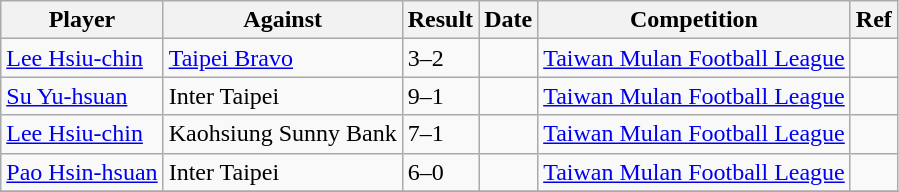<table class="wikitable">
<tr>
<th>Player</th>
<th>Against</th>
<th>Result</th>
<th>Date</th>
<th>Competition</th>
<th>Ref</th>
</tr>
<tr>
<td> <a href='#'>Lee Hsiu-chin</a></td>
<td><a href='#'>Taipei Bravo</a></td>
<td>3–2</td>
<td></td>
<td><a href='#'>Taiwan Mulan Football League</a></td>
<td></td>
</tr>
<tr>
<td> <a href='#'>Su Yu-hsuan</a></td>
<td>Inter Taipei</td>
<td>9–1</td>
<td></td>
<td><a href='#'>Taiwan Mulan Football League</a></td>
<td></td>
</tr>
<tr>
<td> <a href='#'>Lee Hsiu-chin</a></td>
<td>Kaohsiung Sunny Bank</td>
<td>7–1</td>
<td></td>
<td><a href='#'>Taiwan Mulan Football League</a></td>
<td></td>
</tr>
<tr>
<td> <a href='#'>Pao Hsin-hsuan</a></td>
<td>Inter Taipei</td>
<td>6–0</td>
<td></td>
<td><a href='#'>Taiwan Mulan Football League</a></td>
<td></td>
</tr>
<tr>
</tr>
</table>
